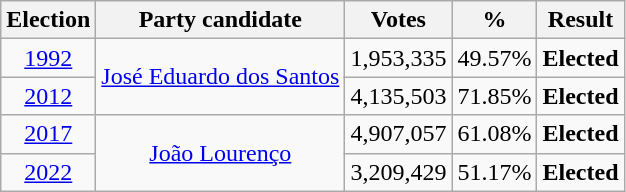<table class="wikitable" style="text-align:center">
<tr>
<th>Election</th>
<th>Party candidate</th>
<th>Votes</th>
<th>%</th>
<th>Result</th>
</tr>
<tr>
<td><a href='#'>1992</a></td>
<td rowspan="2"><a href='#'>José Eduardo dos Santos</a></td>
<td>1,953,335</td>
<td>49.57%</td>
<td><strong>Elected</strong> </td>
</tr>
<tr>
<td><a href='#'>2012</a></td>
<td>4,135,503</td>
<td>71.85%</td>
<td><strong>Elected</strong>  </td>
</tr>
<tr>
<td><a href='#'>2017</a></td>
<td rowspan="2"><a href='#'>João Lourenço</a></td>
<td>4,907,057</td>
<td>61.08%</td>
<td><strong>Elected</strong>  </td>
</tr>
<tr>
<td><a href='#'>2022</a></td>
<td>3,209,429</td>
<td>51.17%</td>
<td><strong>Elected</strong>  </td>
</tr>
</table>
